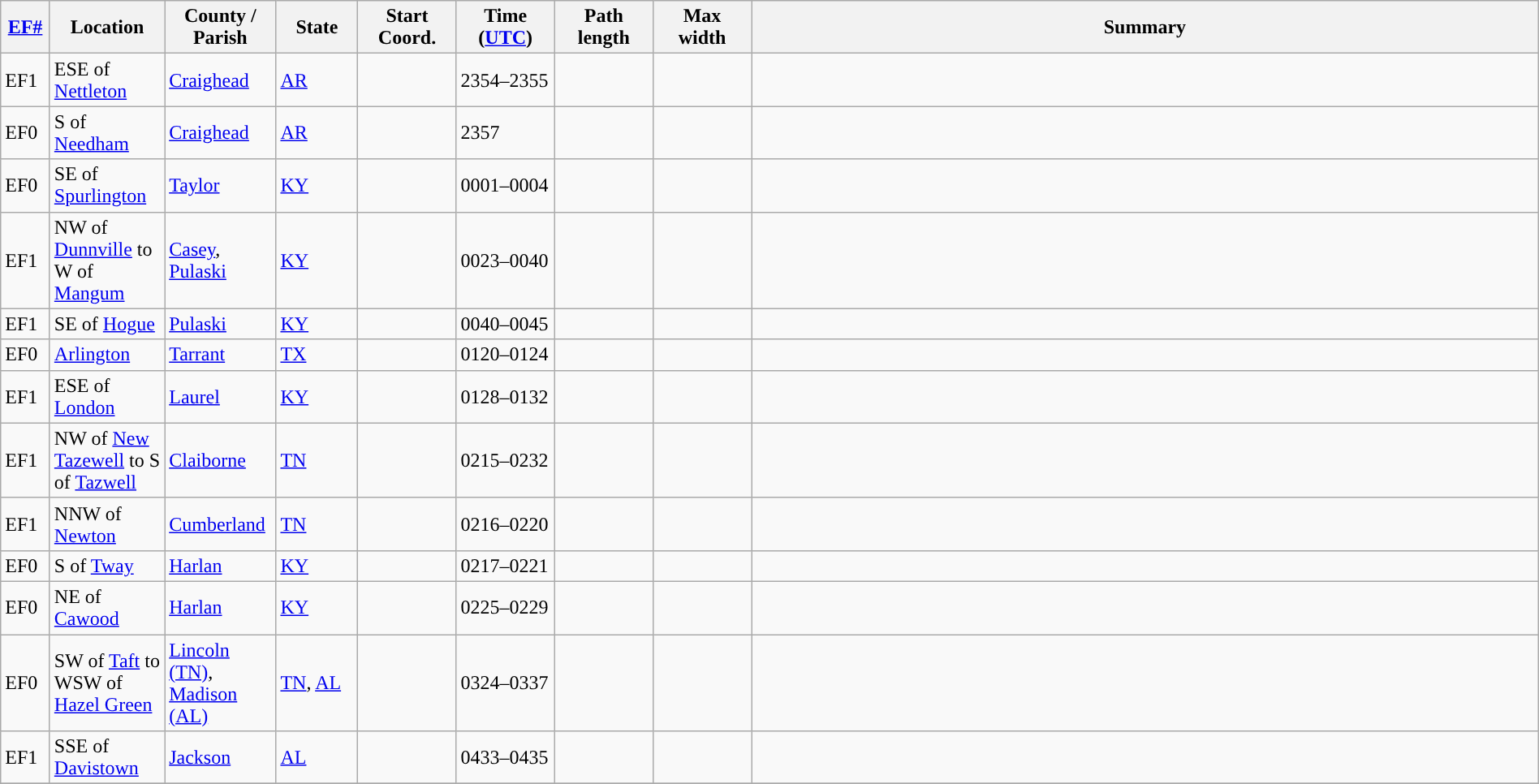<table class="wikitable sortable" style="width:100%;">
<tr>
<th scope="col"  style="width:3%; text-align:center;"><a href='#'>EF#</a></th>
<th scope="col"  style="width:7%; text-align:center;" class="unsortable">Location</th>
<th scope="col"  style="width:6%; text-align:center;" class="unsortable">County / Parish</th>
<th scope="col"  style="width:5%; text-align:center;">State</th>
<th scope="col"  style="width:6%; text-align:center;">Start Coord.</th>
<th scope="col"  style="width:6%; text-align:center;">Time (<a href='#'>UTC</a>)</th>
<th scope="col"  style="width:6%; text-align:center;">Path length</th>
<th scope="col"  style="width:6%; text-align:center;">Max width</th>
<th scope="col" class="unsortable" style="width:48%; text-align:center;">Summary</th>
</tr>
<tr>
<td>EF1</td>
<td>ESE of <a href='#'>Nettleton</a></td>
<td><a href='#'>Craighead</a></td>
<td><a href='#'>AR</a></td>
<td></td>
<td>2354–2355</td>
<td></td>
<td></td>
<td></td>
</tr>
<tr>
<td>EF0</td>
<td>S of <a href='#'>Needham</a></td>
<td><a href='#'>Craighead</a></td>
<td><a href='#'>AR</a></td>
<td></td>
<td>2357</td>
<td></td>
<td></td>
<td></td>
</tr>
<tr>
<td>EF0</td>
<td>SE of <a href='#'>Spurlington</a></td>
<td><a href='#'>Taylor</a></td>
<td><a href='#'>KY</a></td>
<td></td>
<td>0001–0004</td>
<td></td>
<td></td>
<td></td>
</tr>
<tr>
<td>EF1</td>
<td>NW of <a href='#'>Dunnville</a> to W of <a href='#'>Mangum</a></td>
<td><a href='#'>Casey</a>, <a href='#'>Pulaski</a></td>
<td><a href='#'>KY</a></td>
<td></td>
<td>0023–0040</td>
<td></td>
<td></td>
<td></td>
</tr>
<tr>
<td>EF1</td>
<td>SE of <a href='#'>Hogue</a></td>
<td><a href='#'>Pulaski</a></td>
<td><a href='#'>KY</a></td>
<td></td>
<td>0040–0045</td>
<td></td>
<td></td>
<td></td>
</tr>
<tr>
<td>EF0</td>
<td><a href='#'>Arlington</a></td>
<td><a href='#'>Tarrant</a></td>
<td><a href='#'>TX</a></td>
<td></td>
<td>0120–0124</td>
<td></td>
<td></td>
<td></td>
</tr>
<tr>
<td>EF1</td>
<td>ESE of <a href='#'>London</a></td>
<td><a href='#'>Laurel</a></td>
<td><a href='#'>KY</a></td>
<td></td>
<td>0128–0132</td>
<td></td>
<td></td>
<td></td>
</tr>
<tr>
<td>EF1</td>
<td>NW of <a href='#'>New Tazewell</a> to S of <a href='#'>Tazwell</a></td>
<td><a href='#'>Claiborne</a></td>
<td><a href='#'>TN</a></td>
<td></td>
<td>0215–0232</td>
<td></td>
<td></td>
<td></td>
</tr>
<tr>
<td>EF1</td>
<td>NNW of <a href='#'>Newton</a></td>
<td><a href='#'>Cumberland</a></td>
<td><a href='#'>TN</a></td>
<td></td>
<td>0216–0220</td>
<td></td>
<td></td>
<td></td>
</tr>
<tr>
<td>EF0</td>
<td>S of <a href='#'>Tway</a></td>
<td><a href='#'>Harlan</a></td>
<td><a href='#'>KY</a></td>
<td></td>
<td>0217–0221</td>
<td></td>
<td></td>
<td></td>
</tr>
<tr>
<td>EF0</td>
<td>NE of <a href='#'>Cawood</a></td>
<td><a href='#'>Harlan</a></td>
<td><a href='#'>KY</a></td>
<td></td>
<td>0225–0229</td>
<td></td>
<td></td>
<td></td>
</tr>
<tr>
<td>EF0</td>
<td>SW of <a href='#'>Taft</a> to WSW of <a href='#'>Hazel Green</a></td>
<td><a href='#'>Lincoln (TN)</a>, <a href='#'>Madison (AL)</a></td>
<td><a href='#'>TN</a>, <a href='#'>AL</a></td>
<td></td>
<td>0324–0337</td>
<td></td>
<td></td>
<td></td>
</tr>
<tr>
<td>EF1</td>
<td>SSE of <a href='#'>Davistown</a></td>
<td><a href='#'>Jackson</a></td>
<td><a href='#'>AL</a></td>
<td></td>
<td>0433–0435</td>
<td></td>
<td></td>
<td></td>
</tr>
<tr>
</tr>
</table>
